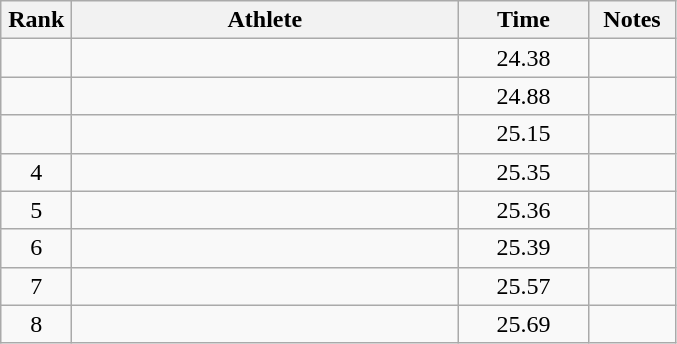<table class="wikitable" style="text-align:center">
<tr>
<th width=40>Rank</th>
<th width=250>Athlete</th>
<th width=80>Time</th>
<th width=50>Notes</th>
</tr>
<tr>
<td></td>
<td align=left></td>
<td>24.38</td>
<td></td>
</tr>
<tr>
<td></td>
<td align=left></td>
<td>24.88</td>
<td></td>
</tr>
<tr>
<td></td>
<td align=left></td>
<td>25.15</td>
<td></td>
</tr>
<tr>
<td>4</td>
<td align=left></td>
<td>25.35</td>
<td></td>
</tr>
<tr>
<td>5</td>
<td align=left></td>
<td>25.36</td>
<td></td>
</tr>
<tr>
<td>6</td>
<td align=left></td>
<td>25.39</td>
<td></td>
</tr>
<tr>
<td>7</td>
<td align=left></td>
<td>25.57</td>
<td></td>
</tr>
<tr>
<td>8</td>
<td align=left></td>
<td>25.69</td>
<td></td>
</tr>
</table>
